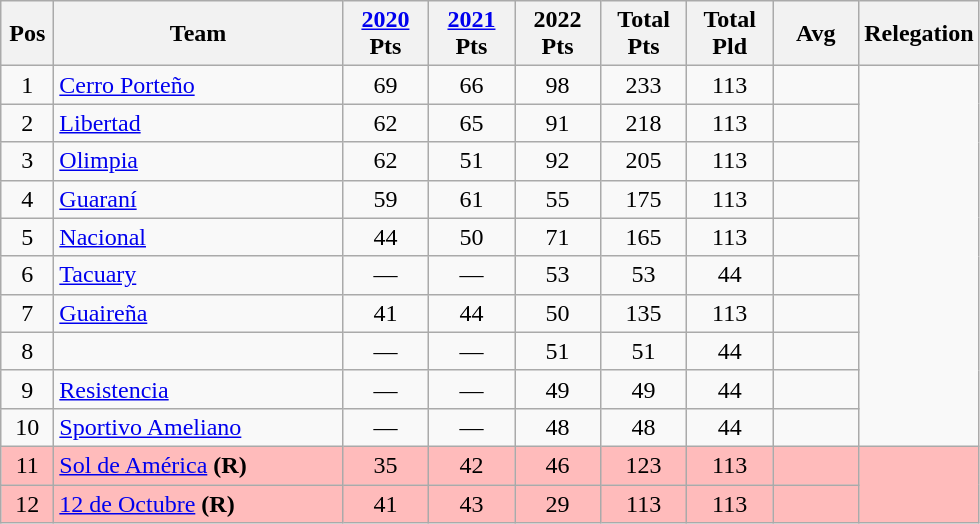<table class="wikitable" style="text-align:center">
<tr>
<th width=28>Pos<br></th>
<th width=185>Team<br></th>
<th width=50><a href='#'>2020</a><br>Pts</th>
<th width=50><a href='#'>2021</a><br>Pts</th>
<th width=50>2022<br>Pts</th>
<th width=50>Total<br>Pts</th>
<th width=50>Total<br>Pld</th>
<th width=50>Avg</th>
<th>Relegation</th>
</tr>
<tr>
<td>1</td>
<td align="left"><a href='#'>Cerro Porteño</a></td>
<td>69</td>
<td>66</td>
<td>98</td>
<td>233</td>
<td>113</td>
<td><strong></strong></td>
<td rowspan=10></td>
</tr>
<tr>
<td>2</td>
<td align="left"><a href='#'>Libertad</a></td>
<td>62</td>
<td>65</td>
<td>91</td>
<td>218</td>
<td>113</td>
<td><strong></strong></td>
</tr>
<tr>
<td>3</td>
<td align="left"><a href='#'>Olimpia</a></td>
<td>62</td>
<td>51</td>
<td>92</td>
<td>205</td>
<td>113</td>
<td><strong></strong></td>
</tr>
<tr>
<td>4</td>
<td align="left"><a href='#'>Guaraní</a></td>
<td>59</td>
<td>61</td>
<td>55</td>
<td>175</td>
<td>113</td>
<td><strong></strong></td>
</tr>
<tr>
<td>5</td>
<td align="left"><a href='#'>Nacional</a></td>
<td>44</td>
<td>50</td>
<td>71</td>
<td>165</td>
<td>113</td>
<td><strong></strong></td>
</tr>
<tr>
<td>6</td>
<td align="left"><a href='#'>Tacuary</a></td>
<td>—</td>
<td>—</td>
<td>53</td>
<td>53</td>
<td>44</td>
<td><strong></strong></td>
</tr>
<tr>
<td>7</td>
<td align="left"><a href='#'>Guaireña</a></td>
<td>41</td>
<td>44</td>
<td>50</td>
<td>135</td>
<td>113</td>
<td><strong></strong></td>
</tr>
<tr>
<td>8</td>
<td align="left"></td>
<td>—</td>
<td>—</td>
<td>51</td>
<td>51</td>
<td>44</td>
<td><strong></strong></td>
</tr>
<tr>
<td>9</td>
<td align="left"><a href='#'>Resistencia</a></td>
<td>—</td>
<td>—</td>
<td>49</td>
<td>49</td>
<td>44</td>
<td><strong></strong></td>
</tr>
<tr>
<td>10</td>
<td align="left"><a href='#'>Sportivo Ameliano</a></td>
<td>—</td>
<td>—</td>
<td>48</td>
<td>48</td>
<td>44</td>
<td><strong></strong></td>
</tr>
<tr bgcolor=#FFBBBB>
<td>11</td>
<td align="left"><a href='#'>Sol de América</a> <strong>(R)</strong></td>
<td>35</td>
<td>42</td>
<td>46</td>
<td>123</td>
<td>113</td>
<td><strong></strong></td>
<td rowspan=2></td>
</tr>
<tr bgcolor=#FFBBBB>
<td>12</td>
<td align="left"><a href='#'>12 de Octubre</a> <strong>(R)</strong></td>
<td>41</td>
<td>43</td>
<td>29</td>
<td>113</td>
<td>113</td>
<td><strong></strong></td>
</tr>
</table>
